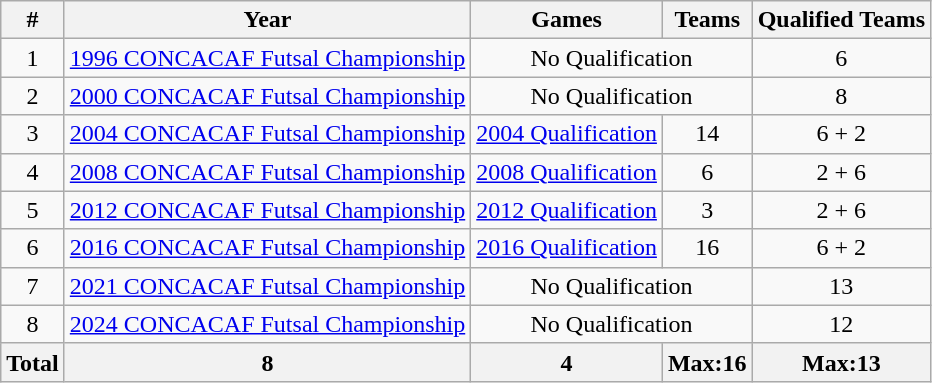<table class="wikitable sortable" style="text-align:center">
<tr>
<th>#</th>
<th>Year</th>
<th>Games</th>
<th>Teams</th>
<th>Qualified Teams</th>
</tr>
<tr>
<td>1</td>
<td><a href='#'>1996 CONCACAF Futsal Championship</a></td>
<td colspan=2>No Qualification</td>
<td>6</td>
</tr>
<tr>
<td>2</td>
<td><a href='#'>2000 CONCACAF Futsal Championship</a></td>
<td colspan=2>No Qualification</td>
<td>8</td>
</tr>
<tr>
<td>3</td>
<td><a href='#'>2004 CONCACAF Futsal Championship</a></td>
<td><a href='#'>2004 Qualification</a></td>
<td>14</td>
<td>6 + 2</td>
</tr>
<tr>
<td>4</td>
<td><a href='#'>2008 CONCACAF Futsal Championship</a></td>
<td><a href='#'>2008 Qualification</a></td>
<td>6</td>
<td>2 + 6</td>
</tr>
<tr>
<td>5</td>
<td><a href='#'>2012 CONCACAF Futsal Championship</a></td>
<td><a href='#'>2012 Qualification</a></td>
<td>3</td>
<td>2 + 6</td>
</tr>
<tr>
<td>6</td>
<td><a href='#'>2016 CONCACAF Futsal Championship</a></td>
<td><a href='#'>2016 Qualification</a></td>
<td>16</td>
<td>6 + 2</td>
</tr>
<tr>
<td>7</td>
<td><a href='#'>2021 CONCACAF Futsal Championship</a></td>
<td colspan=2>No Qualification</td>
<td>13</td>
</tr>
<tr>
<td>8</td>
<td><a href='#'>2024 CONCACAF Futsal Championship</a></td>
<td colspan=2>No Qualification</td>
<td>12</td>
</tr>
<tr>
<th><strong>Total</strong></th>
<th>8</th>
<th>4</th>
<th>Max:16</th>
<th>Max:13</th>
</tr>
</table>
